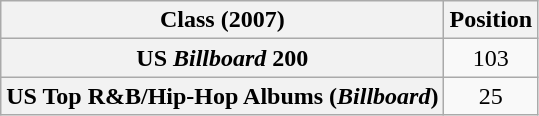<table class="wikitable plainrowheaders" style="text-align:center">
<tr>
<th>Class (2007)</th>
<th>Position</th>
</tr>
<tr>
<th scope="row">US <em>Billboard</em> 200</th>
<td style="text-align:center;">103</td>
</tr>
<tr>
<th scope="row">US Top R&B/Hip-Hop Albums (<em>Billboard</em>)</th>
<td style="text-align:center;">25</td>
</tr>
</table>
